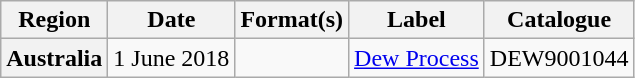<table class="wikitable plainrowheaders">
<tr>
<th scope="col">Region</th>
<th scope="col">Date</th>
<th scope="col">Format(s)</th>
<th scope="col">Label</th>
<th scope="col">Catalogue</th>
</tr>
<tr>
<th scope="row">Australia</th>
<td>1 June 2018</td>
<td></td>
<td><a href='#'>Dew Process</a></td>
<td>DEW9001044</td>
</tr>
</table>
